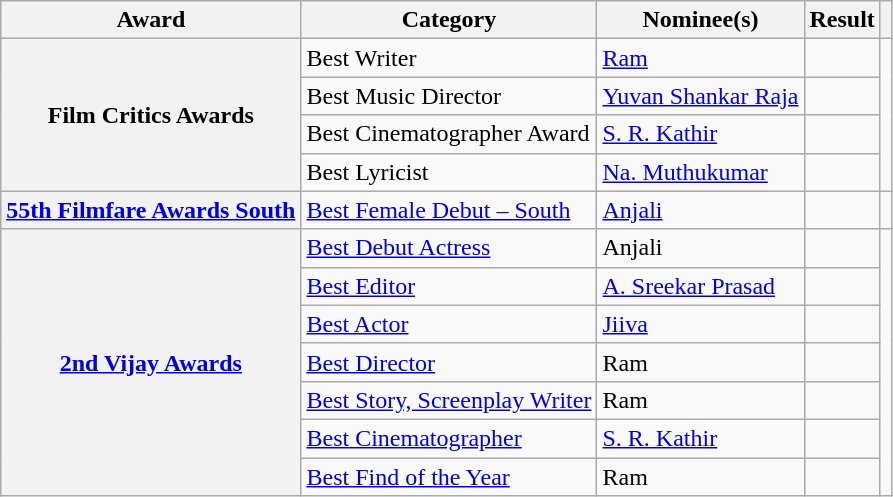<table class="wikitable plainrowheaders unsortable">
<tr>
<th scope="col">Award</th>
<th scope="col">Category</th>
<th scope="col">Nominee(s)</th>
<th scope="col">Result</th>
<th scope="col" class="unsortable"></th>
</tr>
<tr>
<th rowspan="4" scope="row">Film Critics Awards</th>
<td>Best Writer</td>
<td><a href='#'>Ram</a></td>
<td></td>
<td rowspan="4" style="text-align: center;"></td>
</tr>
<tr>
<td>Best Music Director</td>
<td><a href='#'>Yuvan Shankar Raja</a></td>
<td></td>
</tr>
<tr>
<td>Best Cinematographer Award</td>
<td><a href='#'>S. R. Kathir</a></td>
<td></td>
</tr>
<tr>
<td>Best Lyricist</td>
<td><a href='#'>Na. Muthukumar</a></td>
<td></td>
</tr>
<tr>
<th scope="row"><a href='#'>55th Filmfare Awards South</a></th>
<td><a href='#'>Best Female Debut – South</a></td>
<td><a href='#'>Anjali</a></td>
<td></td>
<td style="text-align: center;"></td>
</tr>
<tr>
<th rowspan="7" scope="row"><a href='#'>2nd Vijay Awards</a></th>
<td><a href='#'>Best Debut Actress</a></td>
<td>Anjali</td>
<td></td>
<td rowspan="7" style="text-align: center;"></td>
</tr>
<tr>
<td><a href='#'>Best Editor</a></td>
<td><a href='#'>A. Sreekar Prasad</a></td>
<td></td>
</tr>
<tr>
<td><a href='#'>Best Actor</a></td>
<td><a href='#'>Jiiva</a></td>
<td></td>
</tr>
<tr>
<td><a href='#'>Best Director</a></td>
<td>Ram</td>
<td></td>
</tr>
<tr>
<td><a href='#'>Best Story, Screenplay Writer</a></td>
<td>Ram</td>
<td></td>
</tr>
<tr>
<td><a href='#'>Best Cinematographer</a></td>
<td><a href='#'>S. R. Kathir</a></td>
<td></td>
</tr>
<tr>
<td><a href='#'>Best Find of the Year</a></td>
<td>Ram</td>
<td></td>
</tr>
</table>
